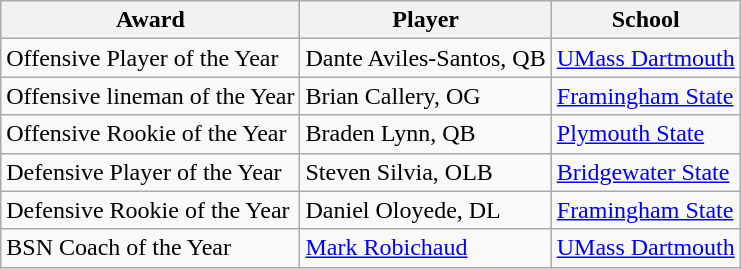<table class="wikitable" border="0">
<tr>
<th>Award</th>
<th>Player</th>
<th>School</th>
</tr>
<tr>
<td>Offensive Player of the Year</td>
<td>Dante Aviles-Santos, QB</td>
<td><a href='#'>UMass Dartmouth</a></td>
</tr>
<tr>
<td>Offensive lineman of the Year</td>
<td>Brian Callery, OG</td>
<td><a href='#'>Framingham State</a></td>
</tr>
<tr>
<td>Offensive Rookie of the Year</td>
<td>Braden Lynn, QB</td>
<td><a href='#'>Plymouth State</a></td>
</tr>
<tr>
<td>Defensive Player of the Year</td>
<td>Steven Silvia, OLB</td>
<td><a href='#'>Bridgewater State</a></td>
</tr>
<tr>
<td>Defensive Rookie of the Year</td>
<td>Daniel Oloyede, DL</td>
<td><a href='#'>Framingham State</a></td>
</tr>
<tr>
<td>BSN Coach of the Year</td>
<td><a href='#'>Mark Robichaud</a></td>
<td><a href='#'>UMass Dartmouth</a></td>
</tr>
</table>
